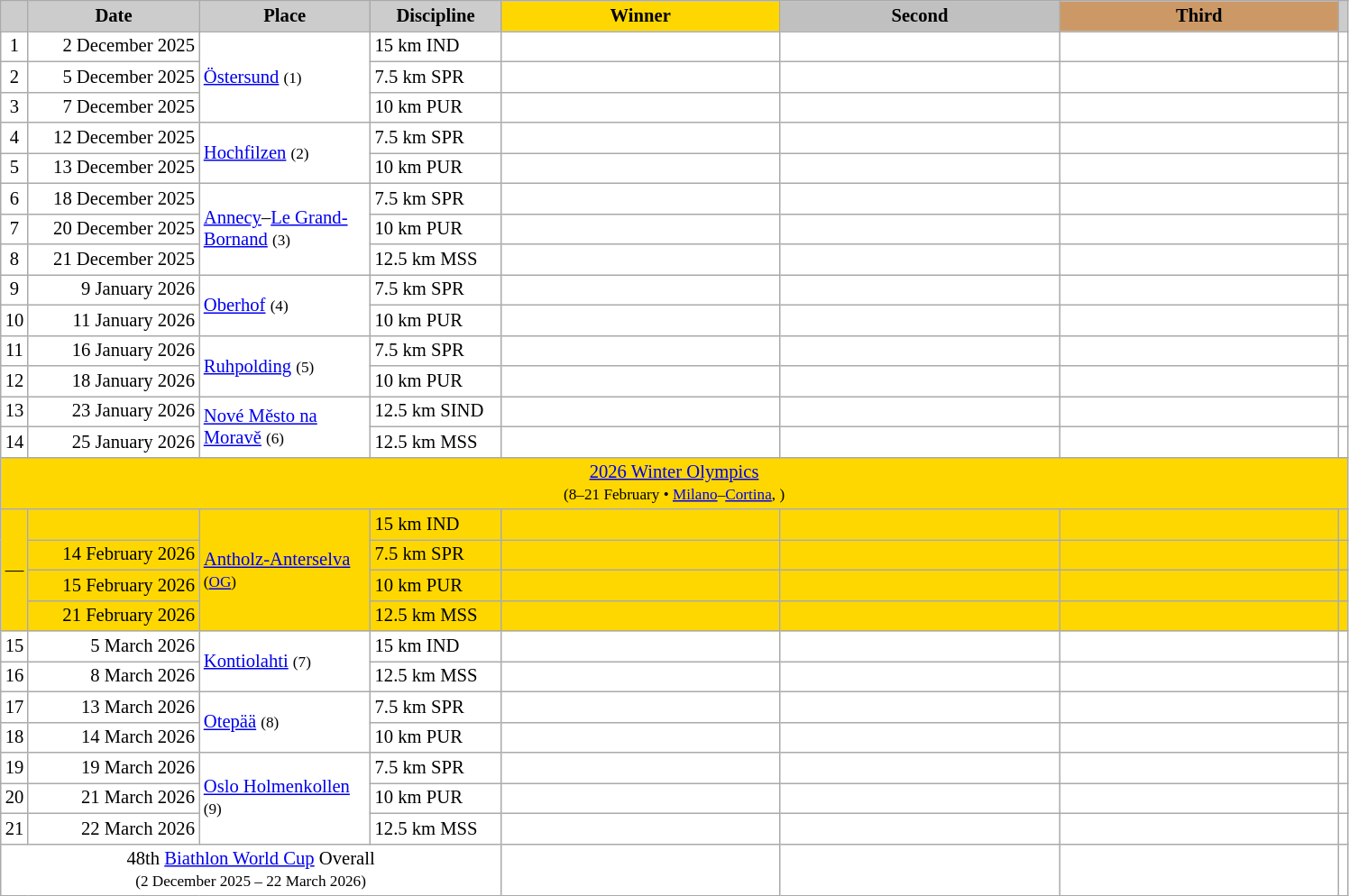<table class="wikitable plainrowheaders" style="background:#fff; font-size:86%; line-height:16px; border:grey solid 1px; border-collapse:collapse;">
<tr>
<th scope="col" style="background:#ccc; width=20 px;"></th>
<th scope="col" style="background:#ccc; width:120px;">Date</th>
<th scope="col" style="background:#ccc; width:120px;">Place <br> </th>
<th scope="col" style="background:#ccc; width:90px;">Discipline</th>
<th scope="col" style="background:gold; width:200px;">Winner</th>
<th scope="col" style="background:silver; width:200px;">Second</th>
<th scope="col" style="background:#c96; width:200px;">Third</th>
<th scope="col" style="background:#ccc; width=20 px;"></th>
</tr>
<tr>
<td align="center">1</td>
<td align="right">2 December 2025</td>
<td rowspan=3> <a href='#'>Östersund</a> <small>(1)</small></td>
<td>15 km IND</td>
<td></td>
<td></td>
<td></td>
<td></td>
</tr>
<tr>
<td align="center">2</td>
<td align="right">5 December 2025</td>
<td>7.5 km SPR</td>
<td></td>
<td></td>
<td></td>
<td></td>
</tr>
<tr>
<td align="center">3</td>
<td align="right">7 December 2025</td>
<td>10 km PUR</td>
<td></td>
<td></td>
<td></td>
<td></td>
</tr>
<tr>
<td align="center">4</td>
<td align="right">12 December 2025</td>
<td rowspan=2> <a href='#'>Hochfilzen</a> <small>(2)</small></td>
<td>7.5 km SPR</td>
<td></td>
<td></td>
<td></td>
<td></td>
</tr>
<tr>
<td align="center">5</td>
<td align="right">13 December 2025</td>
<td>10 km PUR</td>
<td></td>
<td></td>
<td></td>
<td></td>
</tr>
<tr>
<td align="center">6</td>
<td align="right">18 December 2025</td>
<td rowspan=3> <a href='#'>Annecy</a>–<a href='#'>Le Grand-Bornand</a> <small>(3)</small></td>
<td>7.5 km SPR</td>
<td></td>
<td></td>
<td></td>
<td></td>
</tr>
<tr>
<td align="center">7</td>
<td align="right">20 December 2025</td>
<td>10 km PUR</td>
<td></td>
<td></td>
<td></td>
<td></td>
</tr>
<tr>
<td align="center">8</td>
<td align="right">21 December 2025</td>
<td>12.5 km MSS</td>
<td></td>
<td></td>
<td></td>
<td></td>
</tr>
<tr>
<td align="center">9</td>
<td align="right">9 January 2026</td>
<td rowspan=2> <a href='#'>Oberhof</a> <small>(4)</small></td>
<td>7.5 km SPR</td>
<td></td>
<td></td>
<td></td>
<td></td>
</tr>
<tr>
<td align="center">10</td>
<td align="right">11 January 2026</td>
<td>10 km PUR</td>
<td></td>
<td></td>
<td></td>
<td></td>
</tr>
<tr>
<td align="center">11</td>
<td align="right">16 January 2026</td>
<td rowspan=2> <a href='#'>Ruhpolding</a> <small>(5)</small></td>
<td>7.5 km SPR</td>
<td></td>
<td></td>
<td></td>
<td></td>
</tr>
<tr>
<td align="center">12</td>
<td align="right">18 January 2026</td>
<td>10 km PUR</td>
<td></td>
<td></td>
<td></td>
<td></td>
</tr>
<tr>
<td align="center">13</td>
<td align="right">23 January 2026</td>
<td rowspan=2> <a href='#'>Nové Město na Moravě</a> <small>(6)</small></td>
<td>12.5 km SIND</td>
<td></td>
<td></td>
<td></td>
<td></td>
</tr>
<tr>
<td align="center">14</td>
<td align="right">25 January 2026</td>
<td>12.5 km MSS</td>
<td></td>
<td></td>
<td></td>
<td></td>
</tr>
<tr style="background:gold">
<td align=center colspan=8> <a href='#'>2026 Winter Olympics</a><br><small>(8–21 February • <a href='#'>Milano</a>–<a href='#'>Cortina</a>, )</small></td>
</tr>
<tr style="background:gold">
<td align="center" rowspan=4>—</td>
<td align="right"></td>
<td rowspan=4> <a href='#'>Antholz-Anterselva</a> <small>(<a href='#'>OG</a>)</small></td>
<td>15 km IND</td>
<td></td>
<td></td>
<td></td>
<td></td>
</tr>
<tr style="background:gold">
<td align="right">14 February 2026</td>
<td>7.5 km SPR</td>
<td></td>
<td></td>
<td></td>
<td></td>
</tr>
<tr style="background:gold">
<td align="right">15 February 2026</td>
<td>10 km PUR</td>
<td></td>
<td></td>
<td></td>
<td></td>
</tr>
<tr style="background:gold">
<td align="right">21 February 2026</td>
<td>12.5 km MSS</td>
<td></td>
<td></td>
<td></td>
<td></td>
</tr>
<tr>
<td align="center">15</td>
<td align="right">5 March 2026</td>
<td rowspan=2> <a href='#'>Kontiolahti</a> <small>(7)</small></td>
<td>15 km IND</td>
<td></td>
<td></td>
<td></td>
<td></td>
</tr>
<tr>
<td align="center">16</td>
<td align="right">8 March 2026</td>
<td>12.5 km MSS</td>
<td></td>
<td></td>
<td></td>
<td></td>
</tr>
<tr>
<td align="center">17</td>
<td align="right">13 March 2026</td>
<td rowspan=2> <a href='#'>Otepää</a> <small>(8)</small></td>
<td>7.5 km SPR</td>
<td></td>
<td></td>
<td></td>
<td></td>
</tr>
<tr>
<td align="center">18</td>
<td align="right">14 March 2026</td>
<td>10 km PUR</td>
<td></td>
<td></td>
<td></td>
<td></td>
</tr>
<tr>
<td align="center">19</td>
<td align="right">19 March 2026</td>
<td rowspan=3> <a href='#'>Oslo Holmenkollen</a> <small>(9)</small></td>
<td>7.5 km SPR</td>
<td></td>
<td></td>
<td></td>
<td></td>
</tr>
<tr>
<td align="center">20</td>
<td align="right">21 March 2026</td>
<td>10 km PUR</td>
<td></td>
<td></td>
<td></td>
<td></td>
</tr>
<tr>
<td align="center">21</td>
<td align="right">22 March 2026</td>
<td>12.5 km MSS</td>
<td></td>
<td></td>
<td></td>
<td></td>
</tr>
<tr bgcolor="#FFFFFF">
<td colspan="4" align="center">48th <a href='#'>Biathlon World Cup</a> Overall<br><small>(2 December 2025 – 22 March 2026)</small></td>
<td></td>
<td></td>
<td></td>
<td></td>
</tr>
</table>
